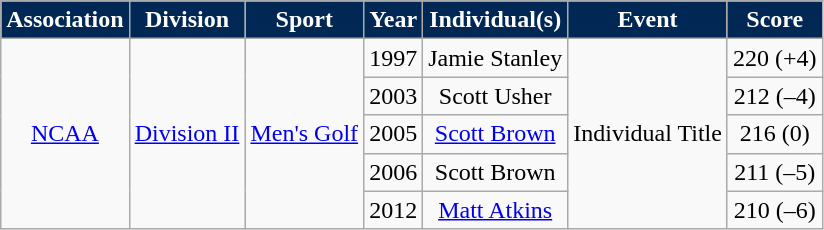<table class="wikitable" style="text-align:center">
<tr>
<th style="background:#012855; color:#ffffff;">Association</th>
<th style="background:#012855; color:#ffffff;">Division</th>
<th style="background:#012855; color:#ffffff;">Sport</th>
<th style="background:#012855; color:#ffffff;">Year</th>
<th style="background:#012855; color:#ffffff;">Individual(s)</th>
<th style="background:#012855; color:#ffffff;">Event</th>
<th style="background:#012855; color:#ffffff;">Score</th>
</tr>
<tr align="center">
<td rowspan="5"><a href='#'>NCAA</a></td>
<td rowspan="5"><a href='#'>Division II</a></td>
<td rowspan="5"><a href='#'>Men's Golf</a></td>
<td>1997</td>
<td>Jamie Stanley</td>
<td rowspan="5">Individual Title</td>
<td>220 (+4)</td>
</tr>
<tr align="center">
<td>2003</td>
<td>Scott Usher</td>
<td>212 (–4)</td>
</tr>
<tr>
<td>2005</td>
<td><a href='#'>Scott Brown</a></td>
<td>216 (0)</td>
</tr>
<tr>
<td>2006</td>
<td>Scott Brown</td>
<td>211 (–5)</td>
</tr>
<tr>
<td>2012</td>
<td><a href='#'>Matt Atkins</a></td>
<td>210 (–6)</td>
</tr>
</table>
